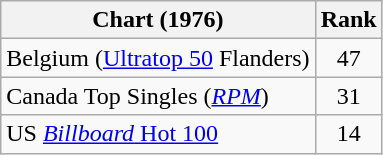<table class="wikitable sortable">
<tr>
<th>Chart (1976)</th>
<th>Rank</th>
</tr>
<tr>
<td>Belgium (<a href='#'>Ultratop 50</a> Flanders)</td>
<td align="center">47</td>
</tr>
<tr>
<td>Canada Top Singles (<em><a href='#'>RPM</a></em>)</td>
<td align="center">31</td>
</tr>
<tr>
<td>US <a href='#'><em>Billboard</em> Hot 100</a></td>
<td align="center">14</td>
</tr>
</table>
